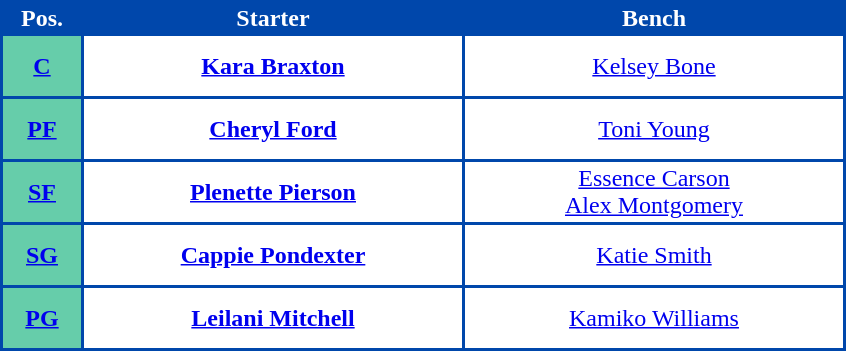<table style="text-align: center; background:#0047AB; color:white">
<tr>
<th width="50">Pos.</th>
<th width="250">Starter</th>
<th width="250">Bench</th>
</tr>
<tr style="height:40px; background:white; color:#092C57">
<th style="background:#66CDAA"><a href='#'><span>C</span></a></th>
<td><strong><a href='#'>Kara Braxton</a></strong></td>
<td><a href='#'>Kelsey Bone</a></td>
</tr>
<tr style="height:40px; background:white; color:#092C57">
<th style="background:#66CDAA"><a href='#'><span>PF</span></a></th>
<td><strong><a href='#'>Cheryl Ford</a></strong></td>
<td><a href='#'>Toni Young</a></td>
</tr>
<tr style="height:40px; background:white; color:#092C57">
<th style="background:#66CDAA"><a href='#'><span>SF</span></a></th>
<td><strong><a href='#'>Plenette Pierson</a></strong></td>
<td><a href='#'>Essence Carson</a><br><a href='#'>Alex Montgomery</a></td>
</tr>
<tr style="height:40px; background:white; color:#092C57">
<th style="background:#66CDAA"><a href='#'><span>SG</span></a></th>
<td><strong><a href='#'>Cappie Pondexter</a></strong></td>
<td><a href='#'>Katie Smith</a></td>
</tr>
<tr style="height:40px; background:white; color:#092C57">
<th style="background:#66CDAA"><a href='#'><span>PG</span></a></th>
<td><strong><a href='#'>Leilani Mitchell</a></strong></td>
<td><a href='#'>Kamiko Williams</a></td>
</tr>
</table>
